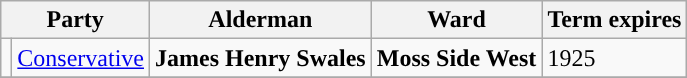<table class="wikitable">
<tr>
<th colspan="2">Party</th>
<th>Alderman</th>
<th>Ward</th>
<th>Term expires</th>
</tr>
<tr>
<td style="background-color:"></td>
<td><a href='#'>Conservative</a></td>
<td><strong>James Henry Swales</strong></td>
<td><strong>Moss Side West</strong></td>
<td>1925</td>
</tr>
<tr>
</tr>
</table>
